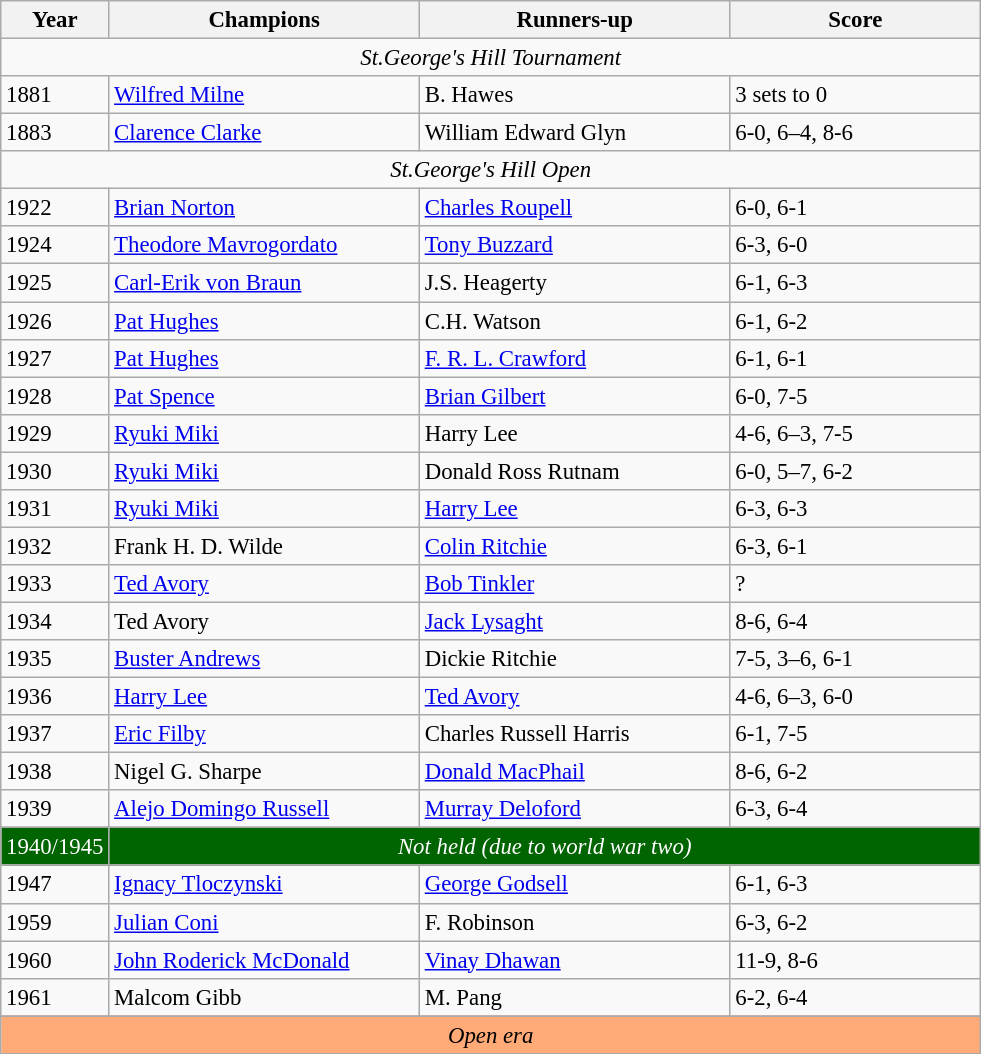<table class="wikitable" style="font-size:95%;">
<tr>
<th style="width:60px;">Year</th>
<th style="width:200px;">Champions</th>
<th style="width:200px;">Runners-up</th>
<th style="width:160px;">Score</th>
</tr>
<tr>
<td colspan=10 align=center><em>St.George's Hill Tournament</em></td>
</tr>
<tr>
<td>1881</td>
<td> <a href='#'>Wilfred Milne</a></td>
<td>  B. Hawes</td>
<td>3 sets to 0</td>
</tr>
<tr>
<td>1883</td>
<td> <a href='#'>Clarence Clarke</a></td>
<td>  William Edward Glyn</td>
<td>6-0, 6–4, 8-6</td>
</tr>
<tr>
<td colspan=10 align=center><em>St.George's Hill Open </em></td>
</tr>
<tr>
<td>1922 </td>
<td>  <a href='#'>Brian Norton</a></td>
<td> <a href='#'>Charles Roupell</a></td>
<td>6-0, 6-1</td>
</tr>
<tr>
<td>1924</td>
<td> <a href='#'>Theodore Mavrogordato</a></td>
<td> <a href='#'>Tony Buzzard</a></td>
<td>6-3, 6-0</td>
</tr>
<tr>
<td>1925</td>
<td> <a href='#'>Carl-Erik von Braun</a></td>
<td> J.S. Heagerty</td>
<td>6-1, 6-3</td>
</tr>
<tr>
<td>1926</td>
<td> <a href='#'>Pat Hughes</a></td>
<td> C.H. Watson</td>
<td>6-1, 6-2</td>
</tr>
<tr>
<td>1927</td>
<td> <a href='#'>Pat Hughes</a></td>
<td> <a href='#'>F. R. L. Crawford</a></td>
<td>6-1, 6-1</td>
</tr>
<tr>
<td>1928</td>
<td> <a href='#'>Pat Spence</a></td>
<td> <a href='#'>Brian Gilbert</a></td>
<td>6-0, 7-5</td>
</tr>
<tr>
<td>1929</td>
<td> <a href='#'>Ryuki Miki</a></td>
<td> Harry Lee</td>
<td>4-6, 6–3, 7-5</td>
</tr>
<tr>
<td>1930</td>
<td> <a href='#'>Ryuki Miki</a></td>
<td> Donald Ross Rutnam</td>
<td>6-0, 5–7, 6-2</td>
</tr>
<tr>
<td>1931</td>
<td> <a href='#'>Ryuki Miki</a></td>
<td> <a href='#'>Harry Lee</a></td>
<td>6-3, 6-3</td>
</tr>
<tr>
<td>1932 </td>
<td> Frank H. D. Wilde</td>
<td> <a href='#'>Colin Ritchie</a></td>
<td>6-3, 6-1</td>
</tr>
<tr>
<td>1933</td>
<td> <a href='#'>Ted Avory</a></td>
<td> <a href='#'>Bob Tinkler</a></td>
<td>?</td>
</tr>
<tr>
<td>1934</td>
<td> Ted Avory</td>
<td> <a href='#'>Jack Lysaght</a></td>
<td>8-6, 6-4</td>
</tr>
<tr>
<td>1935</td>
<td> <a href='#'>Buster Andrews</a></td>
<td> Dickie Ritchie</td>
<td>7-5, 3–6, 6-1</td>
</tr>
<tr>
<td>1936</td>
<td> <a href='#'>Harry Lee</a></td>
<td> <a href='#'>Ted Avory</a></td>
<td>4-6, 6–3, 6-0</td>
</tr>
<tr>
<td>1937</td>
<td> <a href='#'>Eric Filby</a></td>
<td> Charles Russell Harris</td>
<td>6-1, 7-5</td>
</tr>
<tr>
<td>1938</td>
<td>  Nigel G. Sharpe</td>
<td> <a href='#'>Donald MacPhail</a></td>
<td>8-6, 6-2</td>
</tr>
<tr>
<td>1939 </td>
<td> <a href='#'>Alejo Domingo Russell</a></td>
<td> <a href='#'>Murray Deloford</a></td>
<td>6-3, 6-4</td>
</tr>
<tr>
</tr>
<tr style="background:#006400; color:white">
<td>1940/1945</td>
<td colspan=3 align=center><em>Not held (due to world war two)</em></td>
</tr>
<tr>
<td>1947 </td>
<td> <a href='#'>Ignacy Tloczynski</a></td>
<td> <a href='#'>George Godsell</a></td>
<td>6-1, 6-3</td>
</tr>
<tr>
<td>1959</td>
<td> <a href='#'>Julian Coni</a></td>
<td> F. Robinson</td>
<td>6-3, 6-2</td>
</tr>
<tr>
<td>1960</td>
<td> <a href='#'>John Roderick McDonald</a></td>
<td> <a href='#'>Vinay Dhawan</a></td>
<td>11-9, 8-6</td>
</tr>
<tr>
<td>1961</td>
<td> Malcom Gibb</td>
<td> M. Pang</td>
<td>6-2, 6-4</td>
</tr>
<tr>
</tr>
<tr style=background-color:#ffaa77>
<td colspan=10 align=center><em>Open era</em></td>
</tr>
<tr>
</tr>
</table>
